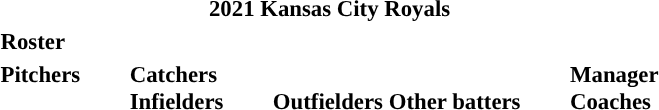<table class="toccolours" style="font-size: 95%;">
<tr>
<th colspan="10">2021 Kansas City Royals</th>
</tr>
<tr>
<td colspan="10"><strong>Roster</strong></td>
</tr>
<tr>
<td valign="top"><strong>Pitchers</strong><br>



























</td>
<td width="25px"></td>
<td valign="top"><strong>Catchers</strong><br>


<strong>Infielders</strong>






</td>
<td width="25px"></td>
<td valign="top"><br><strong>Outfielders</strong>








<strong>Other batters</strong>
</td>
<td width="25px"></td>
<td valign="top"><strong>Manager</strong><br>
<strong>Coaches</strong>
 
 
 
 
 
 
 
 
 
 
 </td>
</tr>
</table>
